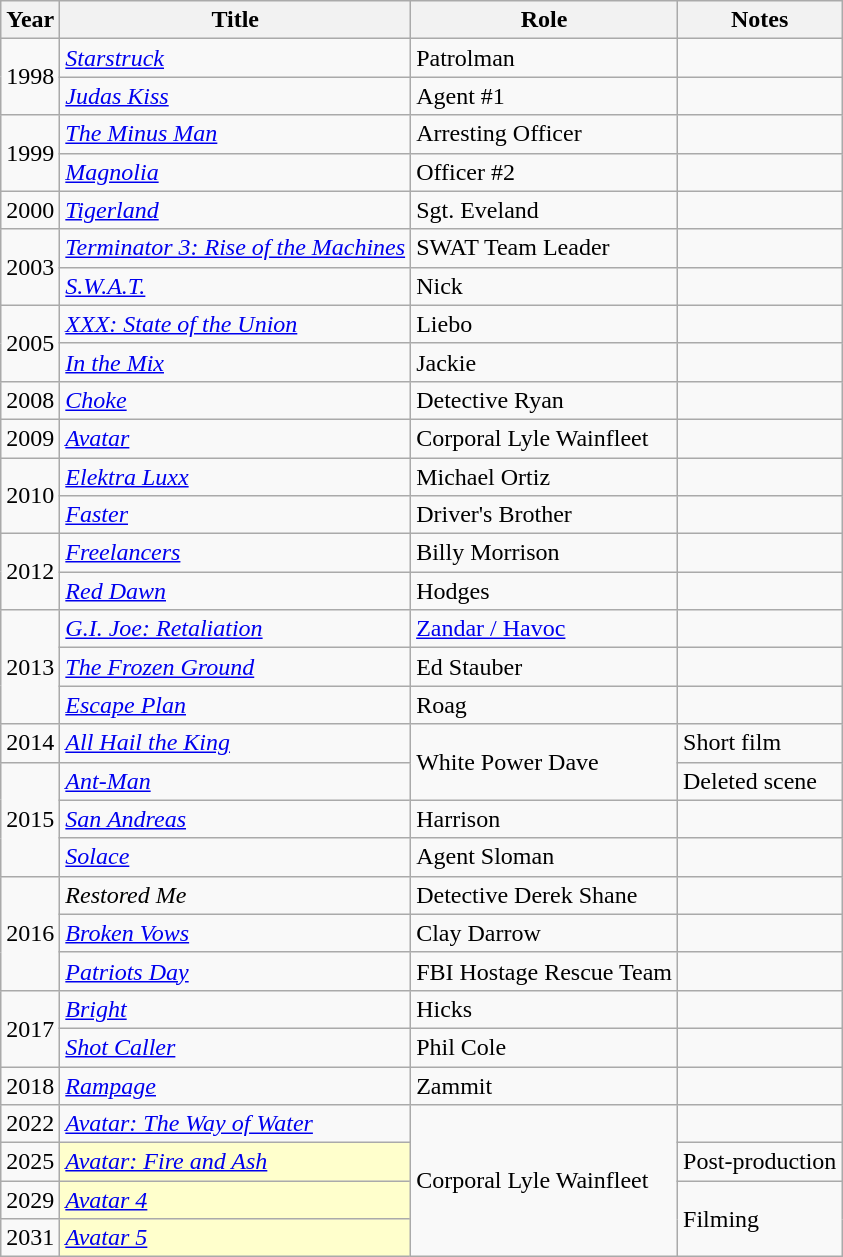<table class="wikitable sortable">
<tr>
<th>Year</th>
<th>Title</th>
<th>Role</th>
<th>Notes</th>
</tr>
<tr>
<td rowspan="2">1998</td>
<td><em><a href='#'>Starstruck</a></em></td>
<td>Patrolman</td>
<td></td>
</tr>
<tr>
<td><em><a href='#'>Judas Kiss</a></em></td>
<td>Agent #1</td>
<td></td>
</tr>
<tr>
<td rowspan="2">1999</td>
<td><em><a href='#'>The Minus Man</a></em></td>
<td>Arresting Officer</td>
<td></td>
</tr>
<tr>
<td><em><a href='#'>Magnolia</a></em></td>
<td>Officer #2</td>
<td></td>
</tr>
<tr>
<td>2000</td>
<td><em><a href='#'>Tigerland</a></em></td>
<td>Sgt. Eveland</td>
<td></td>
</tr>
<tr>
<td rowspan="2">2003</td>
<td><em><a href='#'>Terminator 3: Rise of the Machines</a></em></td>
<td>SWAT Team Leader</td>
<td></td>
</tr>
<tr>
<td><em><a href='#'>S.W.A.T.</a></em></td>
<td>Nick</td>
<td></td>
</tr>
<tr>
<td rowspan="2">2005</td>
<td><em><a href='#'>XXX: State of the Union</a></em></td>
<td>Liebo</td>
<td></td>
</tr>
<tr>
<td><em><a href='#'>In the Mix</a></em></td>
<td>Jackie</td>
<td></td>
</tr>
<tr>
<td>2008</td>
<td><em><a href='#'>Choke</a></em></td>
<td>Detective Ryan</td>
<td></td>
</tr>
<tr>
<td>2009</td>
<td><em><a href='#'>Avatar</a></em></td>
<td>Corporal Lyle Wainfleet</td>
<td></td>
</tr>
<tr>
<td rowspan="2">2010</td>
<td><em><a href='#'>Elektra Luxx</a></em></td>
<td>Michael Ortiz</td>
<td></td>
</tr>
<tr>
<td><em><a href='#'>Faster</a></em></td>
<td>Driver's Brother</td>
<td></td>
</tr>
<tr>
<td rowspan="2">2012</td>
<td><em><a href='#'>Freelancers</a></em></td>
<td>Billy Morrison</td>
<td></td>
</tr>
<tr>
<td><em><a href='#'>Red Dawn</a></em></td>
<td>Hodges</td>
<td></td>
</tr>
<tr>
<td rowspan="3">2013</td>
<td><em><a href='#'>G.I. Joe: Retaliation</a></em></td>
<td><a href='#'>Zandar / Havoc</a></td>
<td></td>
</tr>
<tr>
<td><em><a href='#'>The Frozen Ground</a></em></td>
<td>Ed Stauber</td>
<td></td>
</tr>
<tr>
<td><em><a href='#'>Escape Plan</a></em></td>
<td>Roag</td>
<td></td>
</tr>
<tr>
<td>2014</td>
<td><em><a href='#'>All Hail the King</a></em></td>
<td rowspan="2">White Power Dave</td>
<td>Short film</td>
</tr>
<tr>
<td rowspan="3">2015</td>
<td><em><a href='#'>Ant-Man</a></em></td>
<td>Deleted scene</td>
</tr>
<tr>
<td><em><a href='#'>San Andreas</a></em></td>
<td>Harrison</td>
<td></td>
</tr>
<tr>
<td><em><a href='#'>Solace</a></em></td>
<td>Agent Sloman</td>
<td></td>
</tr>
<tr>
<td rowspan="3">2016</td>
<td><em>Restored Me</em></td>
<td>Detective Derek Shane</td>
<td></td>
</tr>
<tr>
<td><em><a href='#'>Broken Vows</a></em></td>
<td>Clay Darrow</td>
<td></td>
</tr>
<tr>
<td><em><a href='#'>Patriots Day</a></em></td>
<td>FBI Hostage Rescue Team</td>
<td></td>
</tr>
<tr>
<td rowspan="2">2017</td>
<td><em><a href='#'>Bright</a></em></td>
<td>Hicks</td>
<td></td>
</tr>
<tr>
<td><em><a href='#'>Shot Caller</a></em></td>
<td>Phil Cole</td>
<td></td>
</tr>
<tr>
<td>2018</td>
<td><em><a href='#'>Rampage</a></em></td>
<td>Zammit</td>
<td></td>
</tr>
<tr>
<td>2022</td>
<td><em><a href='#'>Avatar: The Way of Water</a></em></td>
<td rowspan="4">Corporal Lyle Wainfleet</td>
<td></td>
</tr>
<tr>
<td>2025</td>
<td style="background:#FFFFCC;"><em><a href='#'>Avatar: Fire and Ash</a></em> </td>
<td>Post-production</td>
</tr>
<tr>
<td>2029</td>
<td style="background:#FFFFCC;"><em><a href='#'>Avatar 4</a></em> </td>
<td rowspan="2">Filming</td>
</tr>
<tr>
<td>2031</td>
<td style="background:#FFFFCC;"><em><a href='#'>Avatar 5</a></em> </td>
</tr>
</table>
